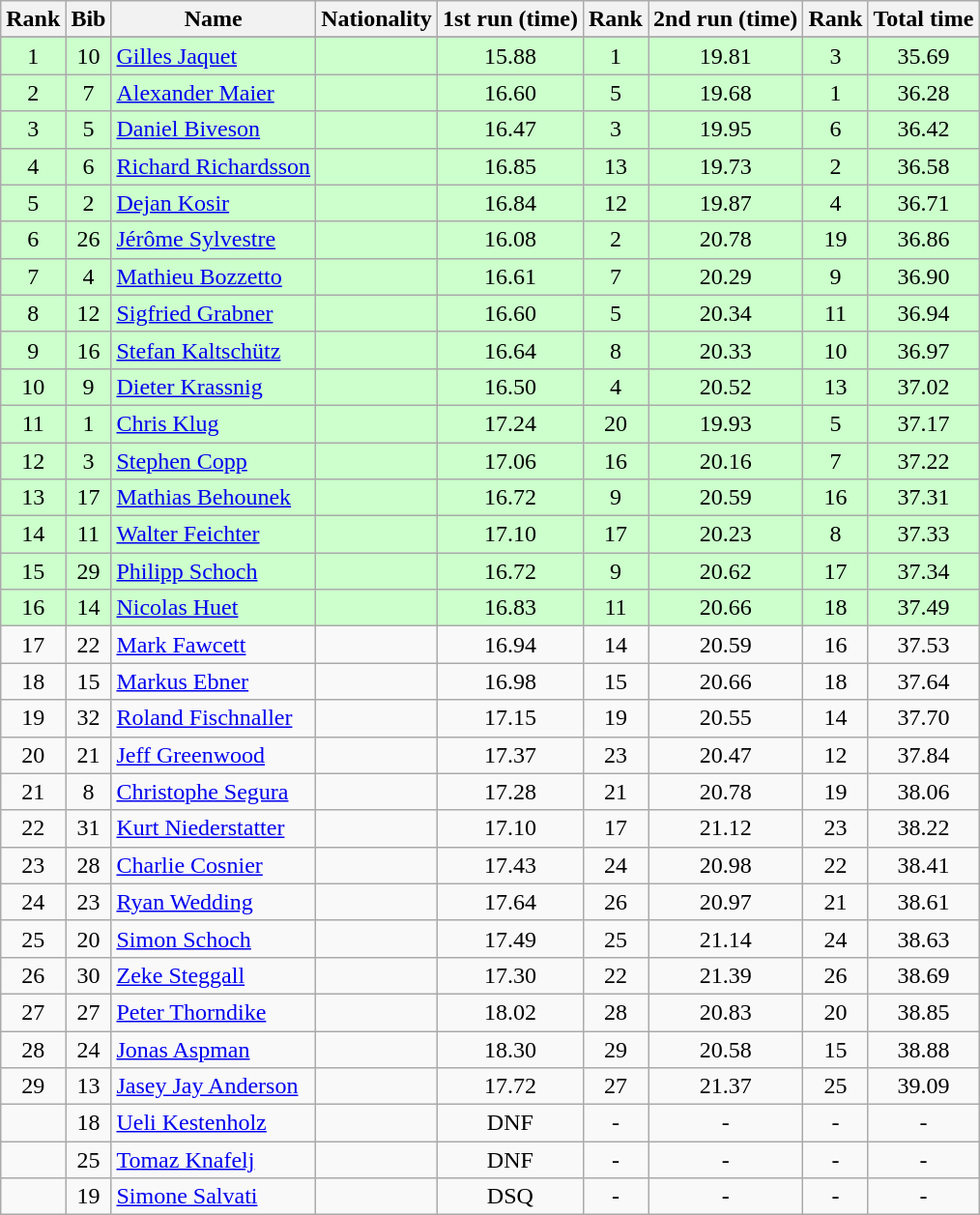<table class="wikitable sortable" style="text-align:center">
<tr>
<th>Rank</th>
<th>Bib</th>
<th>Name</th>
<th>Nationality</th>
<th>1st run (time)</th>
<th>Rank</th>
<th>2nd run (time)</th>
<th>Rank</th>
<th>Total time</th>
</tr>
<tr>
</tr>
<tr bgcolor="#ccffcc">
<td>1</td>
<td>10</td>
<td align=left><a href='#'>Gilles Jaquet</a></td>
<td align=left></td>
<td>15.88</td>
<td>1</td>
<td>19.81</td>
<td>3</td>
<td>35.69</td>
</tr>
<tr bgcolor="#ccffcc">
<td>2</td>
<td>7</td>
<td align=left><a href='#'>Alexander Maier</a></td>
<td align=left></td>
<td>16.60</td>
<td>5</td>
<td>19.68</td>
<td>1</td>
<td>36.28</td>
</tr>
<tr bgcolor="#ccffcc">
<td>3</td>
<td>5</td>
<td align=left><a href='#'>Daniel Biveson</a></td>
<td align=left></td>
<td>16.47</td>
<td>3</td>
<td>19.95</td>
<td>6</td>
<td>36.42</td>
</tr>
<tr bgcolor="#ccffcc">
<td>4</td>
<td>6</td>
<td align=left><a href='#'>Richard Richardsson</a></td>
<td align=left></td>
<td>16.85</td>
<td>13</td>
<td>19.73</td>
<td>2</td>
<td>36.58</td>
</tr>
<tr bgcolor="#ccffcc">
<td>5</td>
<td>2</td>
<td align=left><a href='#'>Dejan Kosir</a></td>
<td align=left></td>
<td>16.84</td>
<td>12</td>
<td>19.87</td>
<td>4</td>
<td>36.71</td>
</tr>
<tr bgcolor="#ccffcc">
<td>6</td>
<td>26</td>
<td align=left><a href='#'>Jérôme Sylvestre</a></td>
<td align=left></td>
<td>16.08</td>
<td>2</td>
<td>20.78</td>
<td>19</td>
<td>36.86</td>
</tr>
<tr bgcolor="#ccffcc">
<td>7</td>
<td>4</td>
<td align=left><a href='#'>Mathieu Bozzetto</a></td>
<td align=left></td>
<td>16.61</td>
<td>7</td>
<td>20.29</td>
<td>9</td>
<td>36.90</td>
</tr>
<tr bgcolor="#ccffcc">
<td>8</td>
<td>12</td>
<td align=left><a href='#'>Sigfried Grabner</a></td>
<td align=left></td>
<td>16.60</td>
<td>5</td>
<td>20.34</td>
<td>11</td>
<td>36.94</td>
</tr>
<tr bgcolor="#ccffcc">
<td>9</td>
<td>16</td>
<td align=left><a href='#'>Stefan Kaltschütz</a></td>
<td align=left></td>
<td>16.64</td>
<td>8</td>
<td>20.33</td>
<td>10</td>
<td>36.97</td>
</tr>
<tr bgcolor="#ccffcc">
<td>10</td>
<td>9</td>
<td align=left><a href='#'>Dieter Krassnig</a></td>
<td align=left></td>
<td>16.50</td>
<td>4</td>
<td>20.52</td>
<td>13</td>
<td>37.02</td>
</tr>
<tr bgcolor="#ccffcc">
<td>11</td>
<td>1</td>
<td align=left><a href='#'>Chris Klug</a></td>
<td align=left></td>
<td>17.24</td>
<td>20</td>
<td>19.93</td>
<td>5</td>
<td>37.17</td>
</tr>
<tr bgcolor="#ccffcc">
<td>12</td>
<td>3</td>
<td align=left><a href='#'>Stephen Copp</a></td>
<td align=left></td>
<td>17.06</td>
<td>16</td>
<td>20.16</td>
<td>7</td>
<td>37.22</td>
</tr>
<tr bgcolor="#ccffcc">
<td>13</td>
<td>17</td>
<td align=left><a href='#'>Mathias Behounek</a></td>
<td align=left></td>
<td>16.72</td>
<td>9</td>
<td>20.59</td>
<td>16</td>
<td>37.31</td>
</tr>
<tr bgcolor="#ccffcc">
<td>14</td>
<td>11</td>
<td align=left><a href='#'>Walter Feichter</a></td>
<td align=left></td>
<td>17.10</td>
<td>17</td>
<td>20.23</td>
<td>8</td>
<td>37.33</td>
</tr>
<tr bgcolor="#ccffcc">
<td>15</td>
<td>29</td>
<td align=left><a href='#'>Philipp Schoch</a></td>
<td align=left></td>
<td>16.72</td>
<td>9</td>
<td>20.62</td>
<td>17</td>
<td>37.34</td>
</tr>
<tr bgcolor="#ccffcc">
<td>16</td>
<td>14</td>
<td align=left><a href='#'>Nicolas Huet</a></td>
<td align=left></td>
<td>16.83</td>
<td>11</td>
<td>20.66</td>
<td>18</td>
<td>37.49</td>
</tr>
<tr>
<td>17</td>
<td>22</td>
<td align=left><a href='#'>Mark Fawcett</a></td>
<td align=left></td>
<td>16.94</td>
<td>14</td>
<td>20.59</td>
<td>16</td>
<td>37.53</td>
</tr>
<tr>
<td>18</td>
<td>15</td>
<td align=left><a href='#'>Markus Ebner</a></td>
<td align=left></td>
<td>16.98</td>
<td>15</td>
<td>20.66</td>
<td>18</td>
<td>37.64</td>
</tr>
<tr>
<td>19</td>
<td>32</td>
<td align=left><a href='#'>Roland Fischnaller</a></td>
<td align=left></td>
<td>17.15</td>
<td>19</td>
<td>20.55</td>
<td>14</td>
<td>37.70</td>
</tr>
<tr>
<td>20</td>
<td>21</td>
<td align=left><a href='#'>Jeff Greenwood</a></td>
<td align=left></td>
<td>17.37</td>
<td>23</td>
<td>20.47</td>
<td>12</td>
<td>37.84</td>
</tr>
<tr>
<td>21</td>
<td>8</td>
<td align=left><a href='#'>Christophe Segura</a></td>
<td align=left></td>
<td>17.28</td>
<td>21</td>
<td>20.78</td>
<td>19</td>
<td>38.06</td>
</tr>
<tr>
<td>22</td>
<td>31</td>
<td align=left><a href='#'>Kurt Niederstatter</a></td>
<td align=left></td>
<td>17.10</td>
<td>17</td>
<td>21.12</td>
<td>23</td>
<td>38.22</td>
</tr>
<tr>
<td>23</td>
<td>28</td>
<td align=left><a href='#'>Charlie Cosnier</a></td>
<td align=left></td>
<td>17.43</td>
<td>24</td>
<td>20.98</td>
<td>22</td>
<td>38.41</td>
</tr>
<tr>
<td>24</td>
<td>23</td>
<td align=left><a href='#'>Ryan Wedding</a></td>
<td align=left></td>
<td>17.64</td>
<td>26</td>
<td>20.97</td>
<td>21</td>
<td>38.61</td>
</tr>
<tr>
<td>25</td>
<td>20</td>
<td align=left><a href='#'>Simon Schoch</a></td>
<td align=left></td>
<td>17.49</td>
<td>25</td>
<td>21.14</td>
<td>24</td>
<td>38.63</td>
</tr>
<tr>
<td>26</td>
<td>30</td>
<td align=left><a href='#'>Zeke Steggall</a></td>
<td align=left></td>
<td>17.30</td>
<td>22</td>
<td>21.39</td>
<td>26</td>
<td>38.69</td>
</tr>
<tr>
<td>27</td>
<td>27</td>
<td align=left><a href='#'>Peter Thorndike</a></td>
<td align=left></td>
<td>18.02</td>
<td>28</td>
<td>20.83</td>
<td>20</td>
<td>38.85</td>
</tr>
<tr>
<td>28</td>
<td>24</td>
<td align=left><a href='#'>Jonas Aspman</a></td>
<td align=left></td>
<td>18.30</td>
<td>29</td>
<td>20.58</td>
<td>15</td>
<td>38.88</td>
</tr>
<tr>
<td>29</td>
<td>13</td>
<td align=left><a href='#'>Jasey Jay Anderson</a></td>
<td align=left></td>
<td>17.72</td>
<td>27</td>
<td>21.37</td>
<td>25</td>
<td>39.09</td>
</tr>
<tr>
<td></td>
<td>18</td>
<td align=left><a href='#'>Ueli Kestenholz</a></td>
<td align=left></td>
<td>DNF</td>
<td>-</td>
<td>-</td>
<td>-</td>
<td>-</td>
</tr>
<tr>
<td></td>
<td>25</td>
<td align=left><a href='#'>Tomaz Knafelj</a></td>
<td align=left></td>
<td>DNF</td>
<td>-</td>
<td>-</td>
<td>-</td>
<td>-</td>
</tr>
<tr>
<td></td>
<td>19</td>
<td align=left><a href='#'>Simone Salvati</a></td>
<td align=left></td>
<td>DSQ</td>
<td>-</td>
<td>-</td>
<td>-</td>
<td>-</td>
</tr>
</table>
